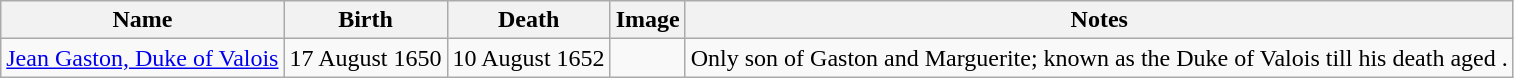<table class="wikitable">
<tr>
<th>Name</th>
<th>Birth</th>
<th>Death</th>
<th>Image</th>
<th>Notes</th>
</tr>
<tr>
<td><a href='#'>Jean Gaston, Duke of Valois</a></td>
<td>17 August 1650</td>
<td>10 August 1652</td>
<td></td>
<td>Only son of Gaston and Marguerite; known as the Duke of Valois till his death aged .</td>
</tr>
</table>
